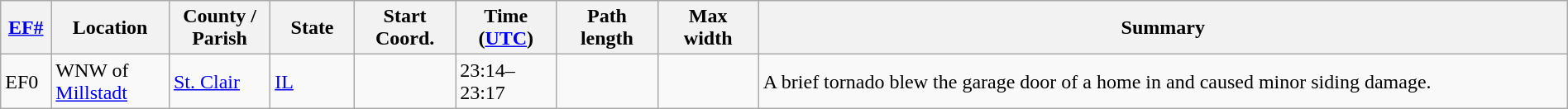<table class="wikitable sortable" style="width:100%;">
<tr>
<th scope="col" style="width:3%; text-align:center;"><a href='#'>EF#</a></th>
<th scope="col" style="width:7%; text-align:center;" class="unsortable">Location</th>
<th scope="col" style="width:6%; text-align:center;" class="unsortable">County / Parish</th>
<th scope="col" style="width:5%; text-align:center;">State</th>
<th scope="col" style="width:6%; text-align:center;">Start Coord.</th>
<th scope="col" style="width:6%; text-align:center;">Time (<a href='#'>UTC</a>)</th>
<th scope="col" style="width:6%; text-align:center;">Path length</th>
<th scope="col" style="width:6%; text-align:center;">Max width</th>
<th scope="col" class="unsortable" style="width:48%; text-align:center;">Summary</th>
</tr>
<tr>
<td bgcolor=>EF0</td>
<td>WNW of <a href='#'>Millstadt</a></td>
<td><a href='#'>St. Clair</a></td>
<td><a href='#'>IL</a></td>
<td></td>
<td>23:14–23:17</td>
<td></td>
<td></td>
<td>A brief tornado blew the garage door of a home in and caused minor siding damage.</td>
</tr>
</table>
